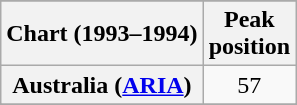<table class="wikitable sortable plainrowheaders" style="text-align:center">
<tr>
</tr>
<tr>
<th scope="col">Chart (1993–1994)</th>
<th scope="col">Peak<br>position</th>
</tr>
<tr>
<th scope="row">Australia (<a href='#'>ARIA</a>)</th>
<td>57</td>
</tr>
<tr>
</tr>
<tr>
</tr>
<tr>
</tr>
<tr>
</tr>
<tr>
</tr>
<tr>
</tr>
<tr>
</tr>
</table>
